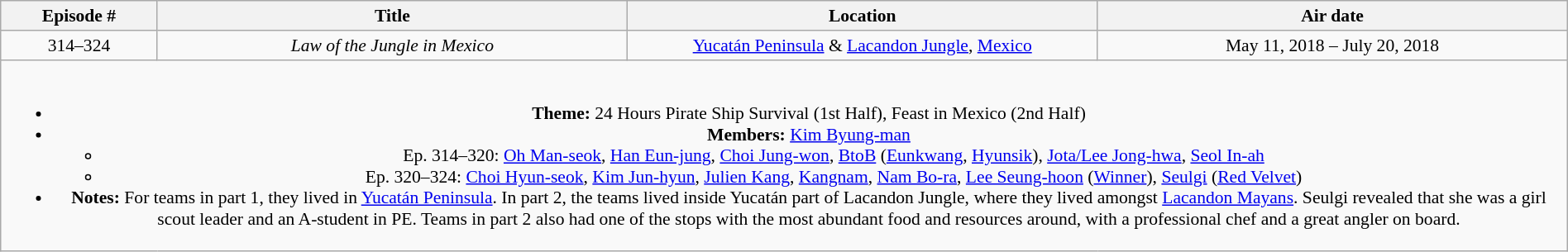<table class="wikitable" style="text-align:center; font-size:90%; width:100%;">
<tr>
<th width="10%">Episode #</th>
<th width="30%">Title</th>
<th width="30%">Location</th>
<th width="30%">Air date</th>
</tr>
<tr>
<td>314–324</td>
<td><em>Law of the Jungle in Mexico</em></td>
<td><a href='#'>Yucatán Peninsula</a> & <a href='#'>Lacandon Jungle</a>, <a href='#'>Mexico</a></td>
<td>May 11, 2018 – July 20, 2018</td>
</tr>
<tr>
<td colspan="4"><br><ul><li><strong>Theme:</strong> 24 Hours Pirate Ship Survival (1st Half), Feast in Mexico (2nd Half)</li><li><strong>Members:</strong> <a href='#'>Kim Byung-man</a><ul><li>Ep. 314–320: <a href='#'>Oh Man-seok</a>, <a href='#'>Han Eun-jung</a>, <a href='#'>Choi Jung-won</a>, <a href='#'>BtoB</a> (<a href='#'>Eunkwang</a>, <a href='#'>Hyunsik</a>), <a href='#'>Jota/Lee Jong-hwa</a>, <a href='#'>Seol In-ah</a></li><li>Ep. 320–324: <a href='#'>Choi Hyun-seok</a>, <a href='#'>Kim Jun-hyun</a>, <a href='#'>Julien Kang</a>, <a href='#'>Kangnam</a>, <a href='#'>Nam Bo-ra</a>, <a href='#'>Lee Seung-hoon</a> (<a href='#'>Winner</a>), <a href='#'>Seulgi</a> (<a href='#'>Red Velvet</a>)</li></ul></li><li><strong>Notes:</strong> For teams in part 1, they lived in <a href='#'>Yucatán Peninsula</a>. In part 2, the teams lived inside Yucatán part of Lacandon Jungle, where they lived amongst <a href='#'>Lacandon Mayans</a>. Seulgi revealed that she was a girl scout leader and an A-student in PE. Teams in part 2 also had one of the stops with the most abundant food and resources around, with a professional chef and a great angler on board.</li></ul></td>
</tr>
</table>
